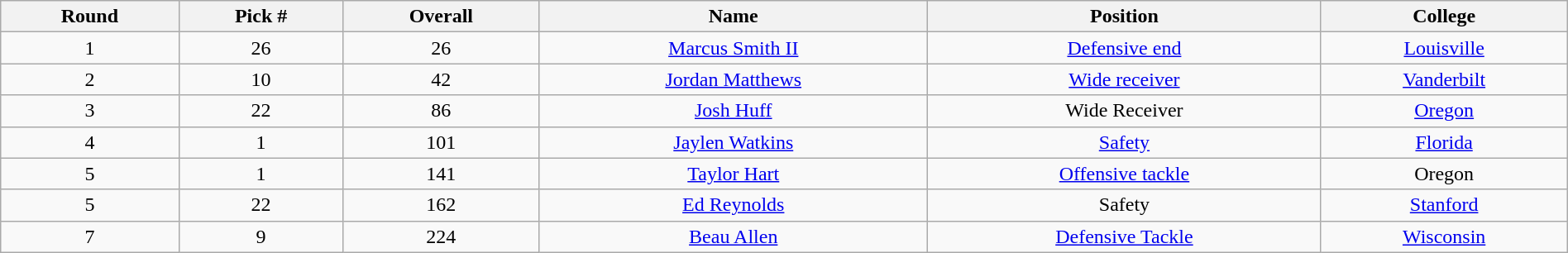<table class="wikitable sortable sortable" style="width: 100%; text-align:center">
<tr>
<th>Round</th>
<th>Pick #</th>
<th>Overall</th>
<th>Name</th>
<th>Position</th>
<th>College</th>
</tr>
<tr>
<td>1</td>
<td>26</td>
<td>26</td>
<td><a href='#'>Marcus Smith II</a></td>
<td><a href='#'>Defensive end</a></td>
<td><a href='#'>Louisville</a></td>
</tr>
<tr>
<td>2</td>
<td>10</td>
<td>42</td>
<td><a href='#'>Jordan Matthews</a></td>
<td><a href='#'>Wide receiver</a></td>
<td><a href='#'>Vanderbilt</a></td>
</tr>
<tr>
<td>3</td>
<td>22</td>
<td>86</td>
<td><a href='#'>Josh Huff</a></td>
<td>Wide Receiver</td>
<td><a href='#'>Oregon</a></td>
</tr>
<tr>
<td>4</td>
<td>1</td>
<td>101</td>
<td><a href='#'>Jaylen Watkins</a></td>
<td><a href='#'>Safety</a></td>
<td><a href='#'>Florida</a></td>
</tr>
<tr>
<td>5</td>
<td>1</td>
<td>141</td>
<td><a href='#'>Taylor Hart</a></td>
<td><a href='#'>Offensive tackle</a></td>
<td>Oregon</td>
</tr>
<tr>
<td>5</td>
<td>22</td>
<td>162</td>
<td><a href='#'>Ed Reynolds</a></td>
<td>Safety</td>
<td><a href='#'>Stanford</a></td>
</tr>
<tr>
<td>7</td>
<td>9</td>
<td>224</td>
<td><a href='#'>Beau Allen</a></td>
<td><a href='#'>Defensive Tackle</a></td>
<td><a href='#'>Wisconsin</a></td>
</tr>
</table>
